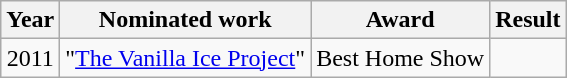<table class="wikitable">
<tr>
<th>Year</th>
<th>Nominated work</th>
<th>Award</th>
<th>Result</th>
</tr>
<tr>
<td align=center>2011</td>
<td>"<a href='#'>The Vanilla Ice Project</a>"</td>
<td>Best Home Show</td>
<td></td>
</tr>
</table>
